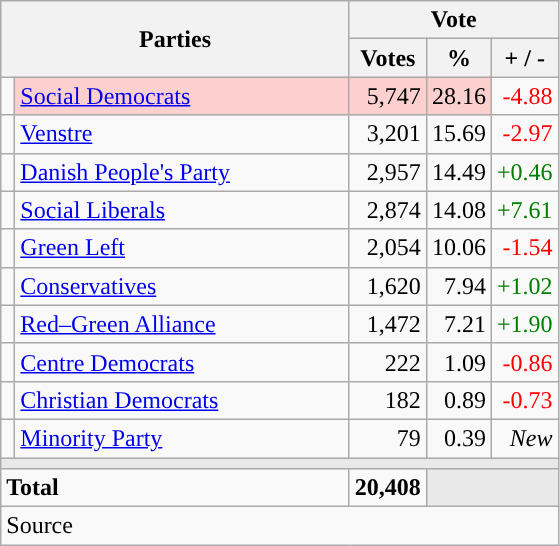<table class="wikitable" style="text-align:right;">
<tr>
<th style="text-align:centre;" rowspan="2" colspan="2" width="225">Parties</th>
<th colspan="3">Vote</th>
</tr>
<tr>
<th width="15">Votes</th>
<th width="15">%</th>
<th width="15">+ / -</th>
</tr>
<tr>
<td width="2" style="color:inherit;background:"></td>
<td bgcolor=#fbd0ce  align="left"><a href='#'>Social Democrats</a></td>
<td bgcolor=#fbd0ce>5,747</td>
<td bgcolor=#fbd0ce>28.16</td>
<td style=color:red;>-4.88</td>
</tr>
<tr>
<td width="2" style="color:inherit;background:"></td>
<td align="left"><a href='#'>Venstre</a></td>
<td>3,201</td>
<td>15.69</td>
<td style=color:red;>-2.97</td>
</tr>
<tr>
<td width="2" style="color:inherit;background:"></td>
<td align="left"><a href='#'>Danish People's Party</a></td>
<td>2,957</td>
<td>14.49</td>
<td style=color:green;>+0.46</td>
</tr>
<tr>
<td width="2" style="color:inherit;background:"></td>
<td align="left"><a href='#'>Social Liberals</a></td>
<td>2,874</td>
<td>14.08</td>
<td style=color:green;>+7.61</td>
</tr>
<tr>
<td width="2" style="color:inherit;background:"></td>
<td align="left"><a href='#'>Green Left</a></td>
<td>2,054</td>
<td>10.06</td>
<td style=color:red;>-1.54</td>
</tr>
<tr>
<td width="2" style="color:inherit;background:"></td>
<td align="left"><a href='#'>Conservatives</a></td>
<td>1,620</td>
<td>7.94</td>
<td style=color:green;>+1.02</td>
</tr>
<tr>
<td width="2" style="color:inherit;background:"></td>
<td align="left"><a href='#'>Red–Green Alliance</a></td>
<td>1,472</td>
<td>7.21</td>
<td style=color:green;>+1.90</td>
</tr>
<tr>
<td width="2" style="color:inherit;background:"></td>
<td align="left"><a href='#'>Centre Democrats</a></td>
<td>222</td>
<td>1.09</td>
<td style=color:red;>-0.86</td>
</tr>
<tr>
<td width="2" style="color:inherit;background:"></td>
<td align="left"><a href='#'>Christian Democrats</a></td>
<td>182</td>
<td>0.89</td>
<td style=color:red;>-0.73</td>
</tr>
<tr>
<td width="2" style="color:inherit;background:"></td>
<td align="left"><a href='#'>Minority Party</a></td>
<td>79</td>
<td>0.39</td>
<td><em>New</em></td>
</tr>
<tr>
<td colspan="7" bgcolor="#E9E9E9"></td>
</tr>
<tr>
<td align="left" colspan="2"><strong>Total</strong></td>
<td><strong>20,408</strong></td>
<td bgcolor="#E9E9E9" colspan="2"></td>
</tr>
<tr>
<td align="left" colspan="6">Source</td>
</tr>
</table>
